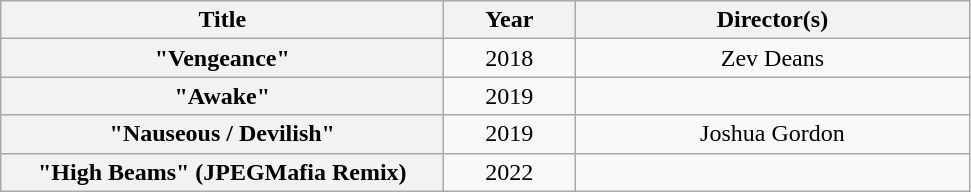<table class="wikitable plainrowheaders" style="text-align:center;">
<tr>
<th scope="col" style="width:18em;">Title</th>
<th scope="col" style="width:5em;">Year</th>
<th scope="col" style="width:16em;">Director(s)</th>
</tr>
<tr>
<th scope="row">"Vengeance"<br></th>
<td>2018</td>
<td>Zev Deans</td>
</tr>
<tr>
<th scope="row">"Awake"<br> </th>
<td>2019</td>
<td></td>
</tr>
<tr>
<th scope="row">"Nauseous / Devilish"<br></th>
<td>2019</td>
<td>Joshua Gordon</td>
</tr>
<tr>
<th scope="row">"High Beams" (JPEGMafia Remix)<br> </th>
<td>2022</td>
<td></td>
</tr>
</table>
